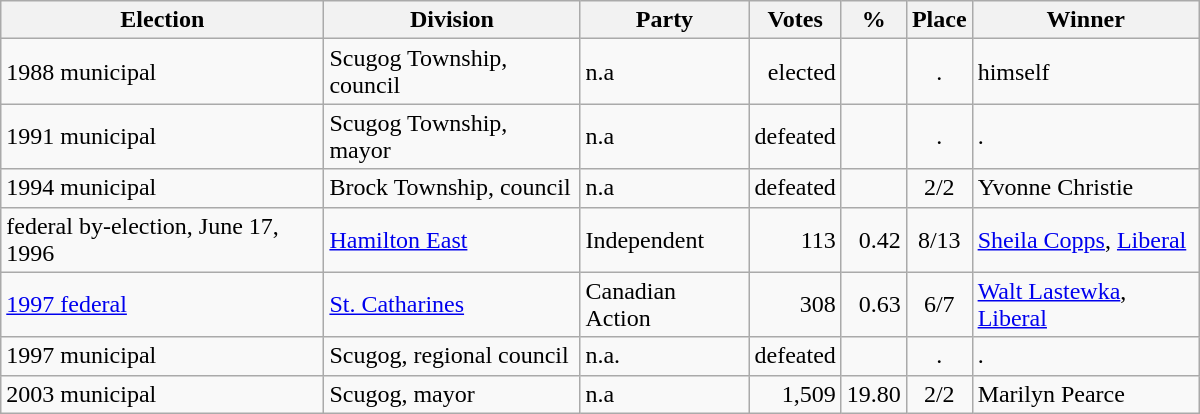<table class="wikitable" width="800">
<tr>
<th align="left">Election</th>
<th align="left">Division</th>
<th align="left">Party</th>
<th align="right">Votes</th>
<th align="right">%</th>
<th align="center">Place</th>
<th align="center">Winner</th>
</tr>
<tr>
<td align="left">1988 municipal</td>
<td align="left">Scugog Township, council</td>
<td align="left">n.a</td>
<td align="right">elected</td>
<td align="right"></td>
<td align="center">.</td>
<td align="left">himself</td>
</tr>
<tr>
<td align="left">1991 municipal</td>
<td align="left">Scugog Township, mayor</td>
<td align="left">n.a</td>
<td align="right">defeated</td>
<td align="right"></td>
<td align="center">.</td>
<td align="left">.</td>
</tr>
<tr>
<td align="left">1994 municipal</td>
<td align="left">Brock Township, council</td>
<td align="left">n.a</td>
<td align="right">defeated</td>
<td align="right"></td>
<td align="center">2/2</td>
<td align="left">Yvonne Christie</td>
</tr>
<tr>
<td align="left">federal by-election, June 17, 1996</td>
<td align="left"><a href='#'>Hamilton East</a></td>
<td align="left">Independent</td>
<td align="right">113</td>
<td align="right">0.42</td>
<td align="center">8/13</td>
<td align="left"><a href='#'>Sheila Copps</a>, <a href='#'>Liberal</a></td>
</tr>
<tr>
<td align="left"><a href='#'>1997 federal</a></td>
<td align="left"><a href='#'>St. Catharines</a></td>
<td align="left">Canadian Action</td>
<td align="right">308</td>
<td align="right">0.63</td>
<td align="center">6/7</td>
<td align="left"><a href='#'>Walt Lastewka</a>, <a href='#'>Liberal</a></td>
</tr>
<tr>
<td align="left">1997 municipal</td>
<td align="left">Scugog, regional council</td>
<td align="left">n.a.</td>
<td align="right">defeated</td>
<td align="right"></td>
<td align="center">.</td>
<td align="left">.</td>
</tr>
<tr>
<td align="left">2003 municipal</td>
<td align="left">Scugog, mayor</td>
<td align="left">n.a</td>
<td align="right">1,509</td>
<td align="right">19.80</td>
<td align="center">2/2</td>
<td align="left">Marilyn Pearce</td>
</tr>
</table>
